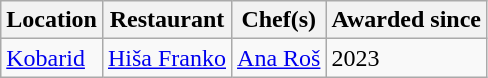<table class="wikitable sortable">
<tr>
<th scope="col">Location</th>
<th scope="col">Restaurant</th>
<th scope="col">Chef(s)</th>
<th scope="col">Awarded since</th>
</tr>
<tr>
<td><a href='#'>Kobarid</a></td>
<td><a href='#'>Hiša Franko</a></td>
<td><a href='#'>Ana Roš</a></td>
<td>2023</td>
</tr>
</table>
